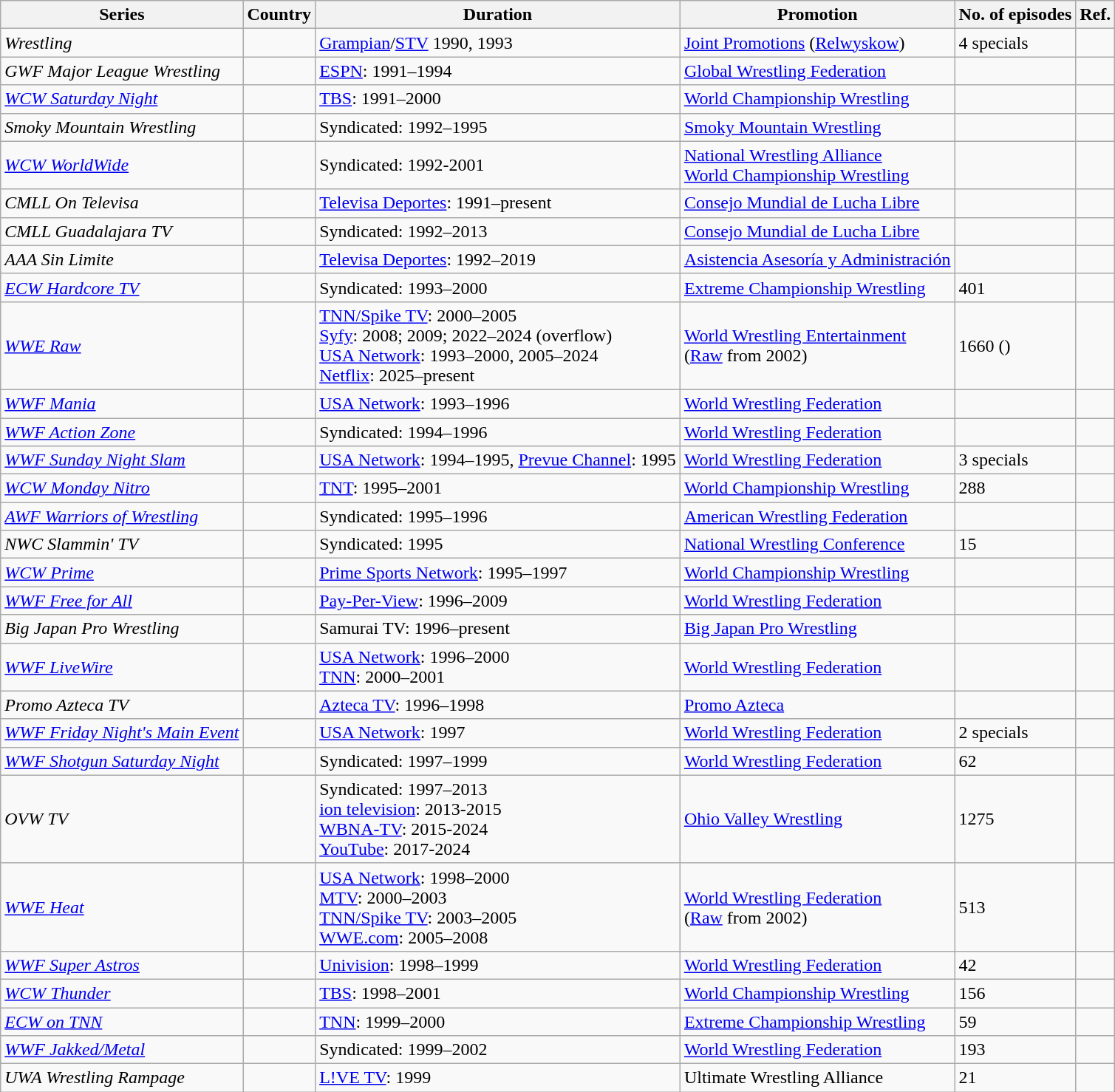<table class="wikitable sortable">
<tr>
<th>Series</th>
<th>Country</th>
<th>Duration</th>
<th>Promotion</th>
<th>No. of episodes</th>
<th>Ref.</th>
</tr>
<tr>
<td><em>Wrestling</em></td>
<td></td>
<td><a href='#'>Grampian</a>/<a href='#'>STV</a> 1990, 1993</td>
<td><a href='#'>Joint Promotions</a> (<a href='#'>Relwyskow</a>)</td>
<td>4 specials</td>
<td></td>
</tr>
<tr>
<td><em>GWF Major League Wrestling</em></td>
<td></td>
<td><a href='#'>ESPN</a>: 1991–1994</td>
<td><a href='#'>Global Wrestling Federation</a></td>
<td></td>
<td></td>
</tr>
<tr>
<td><em><a href='#'>WCW Saturday Night</a></em></td>
<td></td>
<td><a href='#'>TBS</a>: 1991–2000</td>
<td><a href='#'>World Championship Wrestling</a></td>
<td></td>
<td></td>
</tr>
<tr>
<td><em>Smoky Mountain Wrestling</em></td>
<td></td>
<td>Syndicated: 1992–1995</td>
<td><a href='#'>Smoky Mountain Wrestling</a></td>
<td></td>
<td></td>
</tr>
<tr>
<td><em><a href='#'>WCW WorldWide</a></em></td>
<td></td>
<td>Syndicated: 1992-2001</td>
<td><a href='#'>National Wrestling Alliance</a><br><a href='#'>World Championship Wrestling</a></td>
<td></td>
<td></td>
</tr>
<tr>
<td><em>CMLL On Televisa</em></td>
<td></td>
<td><a href='#'>Televisa Deportes</a>: 1991–present</td>
<td><a href='#'>Consejo Mundial de Lucha Libre</a></td>
<td></td>
<td></td>
</tr>
<tr>
<td><em>CMLL Guadalajara TV</em></td>
<td></td>
<td>Syndicated: 1992–2013</td>
<td><a href='#'>Consejo Mundial de Lucha Libre</a></td>
<td></td>
<td></td>
</tr>
<tr>
<td><em>AAA Sin Limite</em></td>
<td></td>
<td><a href='#'>Televisa Deportes</a>: 1992–2019</td>
<td><a href='#'>Asistencia Asesoría y Administración</a></td>
<td></td>
<td></td>
</tr>
<tr>
<td><em><a href='#'>ECW Hardcore TV</a></em></td>
<td></td>
<td>Syndicated: 1993–2000</td>
<td><a href='#'>Extreme Championship Wrestling</a></td>
<td>401</td>
<td></td>
</tr>
<tr>
<td><em><a href='#'>WWE Raw</a></em></td>
<td></td>
<td><a href='#'>TNN/Spike TV</a>: 2000–2005<br><a href='#'>Syfy</a>: 2008; 2009; 2022–2024 (overflow)<br><a href='#'>USA Network</a>: 1993–2000, 2005–2024<br><a href='#'>Netflix</a>: 2025–present</td>
<td><a href='#'>World Wrestling Entertainment</a><br>(<a href='#'>Raw</a> from 2002)</td>
<td>1660 ()</td>
<td></td>
</tr>
<tr>
<td><em><a href='#'>WWF Mania</a></em></td>
<td></td>
<td><a href='#'>USA Network</a>: 1993–1996</td>
<td><a href='#'>World Wrestling Federation</a></td>
<td></td>
<td></td>
</tr>
<tr>
<td><em><a href='#'>WWF Action Zone</a></em></td>
<td></td>
<td>Syndicated: 1994–1996</td>
<td><a href='#'>World Wrestling Federation</a></td>
<td></td>
<td></td>
</tr>
<tr>
<td><em><a href='#'>WWF Sunday Night Slam</a></em></td>
<td></td>
<td><a href='#'>USA Network</a>: 1994–1995, <a href='#'>Prevue Channel</a>: 1995</td>
<td><a href='#'>World Wrestling Federation</a></td>
<td>3 specials</td>
<td></td>
</tr>
<tr>
<td><em><a href='#'>WCW Monday Nitro</a></em></td>
<td></td>
<td><a href='#'>TNT</a>: 1995–2001</td>
<td><a href='#'>World Championship Wrestling</a></td>
<td>288</td>
<td></td>
</tr>
<tr>
<td><em><a href='#'>AWF Warriors of Wrestling</a></em></td>
<td></td>
<td>Syndicated: 1995–1996</td>
<td><a href='#'>American Wrestling Federation</a></td>
<td></td>
<td></td>
</tr>
<tr>
<td><em>NWC Slammin' TV</em></td>
<td></td>
<td>Syndicated: 1995</td>
<td><a href='#'>National Wrestling Conference</a></td>
<td>15</td>
<td></td>
</tr>
<tr>
<td><em><a href='#'>WCW Prime</a></em></td>
<td></td>
<td><a href='#'>Prime Sports Network</a>: 1995–1997</td>
<td><a href='#'>World Championship Wrestling</a></td>
<td></td>
<td></td>
</tr>
<tr>
<td><em><a href='#'>WWF Free for All</a></em></td>
<td></td>
<td><a href='#'>Pay-Per-View</a>: 1996–2009</td>
<td><a href='#'>World Wrestling Federation</a></td>
<td></td>
<td></td>
</tr>
<tr>
<td><em>Big Japan Pro Wrestling</em></td>
<td></td>
<td>Samurai TV: 1996–present</td>
<td><a href='#'>Big Japan Pro Wrestling</a></td>
<td></td>
<td></td>
</tr>
<tr>
<td><em><a href='#'>WWF LiveWire</a></em></td>
<td></td>
<td><a href='#'>USA Network</a>: 1996–2000<br><a href='#'>TNN</a>: 2000–2001</td>
<td><a href='#'>World Wrestling Federation</a></td>
<td></td>
<td></td>
</tr>
<tr>
<td><em>Promo Azteca TV</em></td>
<td></td>
<td><a href='#'>Azteca TV</a>: 1996–1998</td>
<td><a href='#'>Promo Azteca</a></td>
<td></td>
<td></td>
</tr>
<tr>
<td><em><a href='#'>WWF Friday Night's Main Event</a></em></td>
<td></td>
<td><a href='#'>USA Network</a>: 1997</td>
<td><a href='#'>World Wrestling Federation</a></td>
<td>2 specials</td>
<td></td>
</tr>
<tr>
<td><em><a href='#'>WWF Shotgun Saturday Night</a></em></td>
<td></td>
<td>Syndicated: 1997–1999</td>
<td><a href='#'>World Wrestling Federation</a></td>
<td>62</td>
<td></td>
</tr>
<tr>
<td><em>OVW TV</em></td>
<td></td>
<td>Syndicated: 1997–2013<br><a href='#'>ion television</a>: 2013-2015<br><a href='#'>WBNA-TV</a>: 2015-2024<br><a href='#'>YouTube</a>: 2017-2024</td>
<td><a href='#'>Ohio Valley Wrestling</a></td>
<td>1275</td>
</tr>
<tr>
<td><em><a href='#'>WWE Heat</a></em></td>
<td></td>
<td><a href='#'>USA Network</a>: 1998–2000<br><a href='#'>MTV</a>: 2000–2003<br><a href='#'>TNN/Spike TV</a>: 2003–2005<br><a href='#'>WWE.com</a>: 2005–2008</td>
<td><a href='#'>World Wrestling Federation</a><br>(<a href='#'>Raw</a> from 2002)</td>
<td>513</td>
<td></td>
</tr>
<tr>
<td><em><a href='#'>WWF Super Astros</a></em></td>
<td></td>
<td><a href='#'>Univision</a>: 1998–1999</td>
<td><a href='#'>World Wrestling Federation</a></td>
<td>42</td>
<td></td>
</tr>
<tr>
<td><em><a href='#'>WCW Thunder</a></em></td>
<td></td>
<td><a href='#'>TBS</a>: 1998–2001</td>
<td><a href='#'>World Championship Wrestling</a></td>
<td>156</td>
<td></td>
</tr>
<tr>
<td><em><a href='#'>ECW on TNN</a></em></td>
<td></td>
<td><a href='#'>TNN</a>: 1999–2000</td>
<td><a href='#'>Extreme Championship Wrestling</a></td>
<td>59</td>
<td></td>
</tr>
<tr>
<td><em><a href='#'>WWF Jakked/Metal</a></em></td>
<td></td>
<td>Syndicated: 1999–2002</td>
<td><a href='#'>World Wrestling Federation</a></td>
<td>193</td>
<td></td>
</tr>
<tr>
<td><em>UWA Wrestling Rampage</em></td>
<td></td>
<td><a href='#'>L!VE TV</a>: 1999</td>
<td>Ultimate Wrestling Alliance</td>
<td>21</td>
<td></td>
</tr>
</table>
